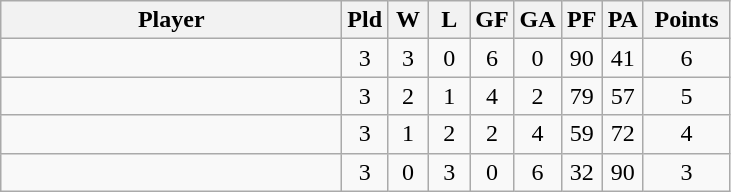<table class=wikitable style="text-align:center">
<tr>
<th width=220>Player</th>
<th width=20>Pld</th>
<th width=20>W</th>
<th width=20>L</th>
<th width=20>GF</th>
<th width=20>GA</th>
<th width=20>PF</th>
<th width=20>PA</th>
<th width=50>Points</th>
</tr>
<tr>
<td align=left></td>
<td>3</td>
<td>3</td>
<td>0</td>
<td>6</td>
<td>0</td>
<td>90</td>
<td>41</td>
<td>6</td>
</tr>
<tr>
<td align=left></td>
<td>3</td>
<td>2</td>
<td>1</td>
<td>4</td>
<td>2</td>
<td>79</td>
<td>57</td>
<td>5</td>
</tr>
<tr>
<td align=left></td>
<td>3</td>
<td>1</td>
<td>2</td>
<td>2</td>
<td>4</td>
<td>59</td>
<td>72</td>
<td>4</td>
</tr>
<tr>
<td align=left></td>
<td>3</td>
<td>0</td>
<td>3</td>
<td>0</td>
<td>6</td>
<td>32</td>
<td>90</td>
<td>3</td>
</tr>
</table>
